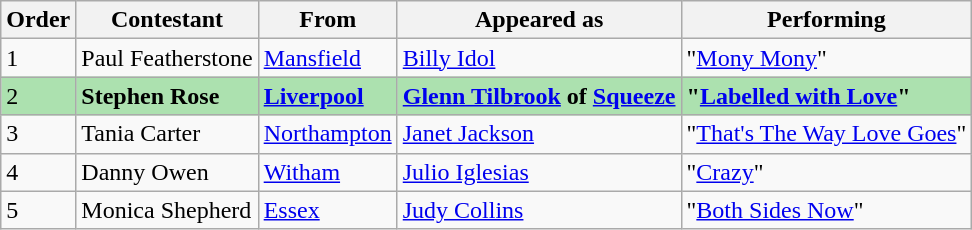<table class="wikitable">
<tr>
<th>Order</th>
<th>Contestant</th>
<th>From</th>
<th>Appeared as</th>
<th>Performing</th>
</tr>
<tr>
<td>1</td>
<td>Paul Featherstone</td>
<td><a href='#'>Mansfield</a></td>
<td><a href='#'>Billy Idol</a></td>
<td>"<a href='#'>Mony Mony</a>"</td>
</tr>
<tr style="background:#ACE1AF;">
<td>2</td>
<td><strong>Stephen Rose</strong></td>
<td><strong><a href='#'>Liverpool</a></strong></td>
<td><strong><a href='#'>Glenn Tilbrook</a> of <a href='#'>Squeeze</a></strong></td>
<td><strong>"<a href='#'>Labelled with Love</a>"</strong></td>
</tr>
<tr>
<td>3</td>
<td>Tania Carter</td>
<td><a href='#'>Northampton</a></td>
<td><a href='#'>Janet Jackson</a></td>
<td>"<a href='#'>That's The Way Love Goes</a>"</td>
</tr>
<tr>
<td>4</td>
<td>Danny Owen</td>
<td><a href='#'>Witham</a></td>
<td><a href='#'>Julio Iglesias</a></td>
<td>"<a href='#'>Crazy</a>"</td>
</tr>
<tr>
<td>5</td>
<td>Monica Shepherd</td>
<td><a href='#'>Essex</a></td>
<td><a href='#'>Judy Collins</a></td>
<td>"<a href='#'>Both Sides Now</a>"</td>
</tr>
</table>
